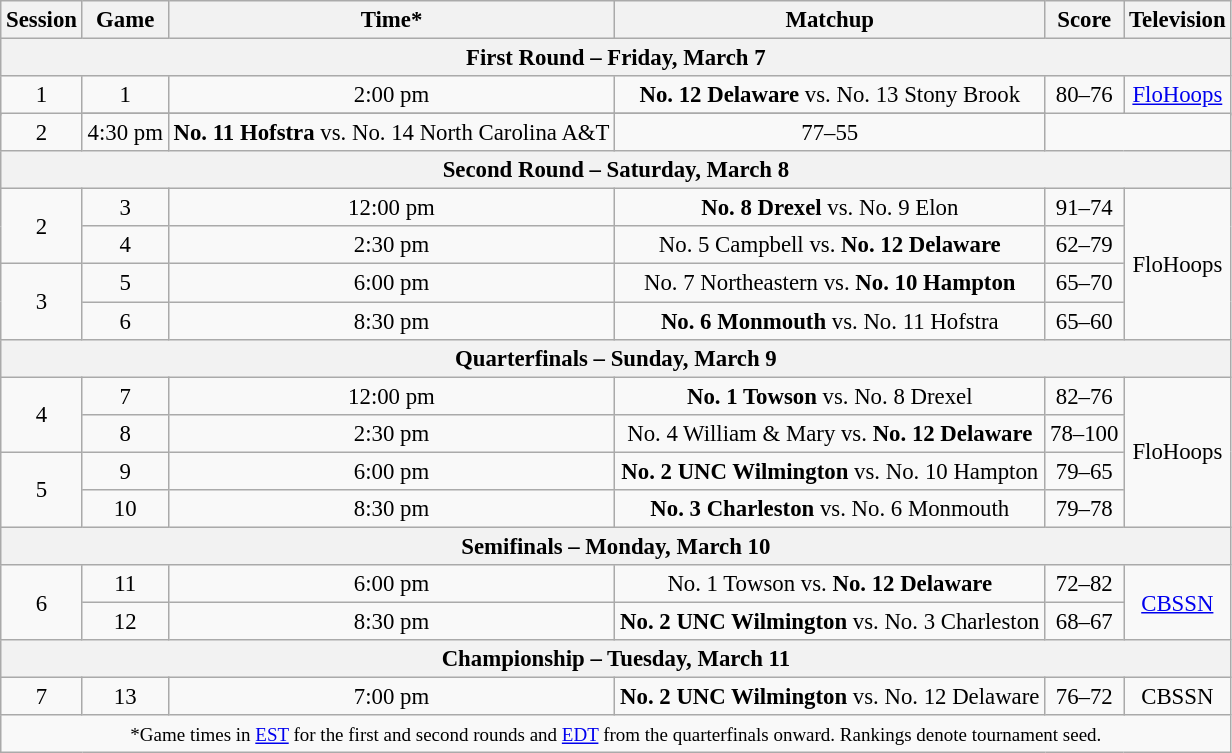<table class="wikitable" style="font-size: 95%;text-align:center">
<tr>
<th>Session</th>
<th>Game</th>
<th>Time*</th>
<th>Matchup</th>
<th>Score</th>
<th>Television</th>
</tr>
<tr>
<th colspan=6>First Round – Friday, March 7</th>
</tr>
<tr>
<td rowspan=2>1</td>
<td>1</td>
<td>2:00 pm</td>
<td><strong>No. 12 Delaware</strong> vs. No. 13 Stony Brook</td>
<td>80–76</td>
<td rowspan=2><a href='#'>FloHoops</a></td>
</tr>
<tr>
</tr>
<tr>
<td>2</td>
<td>4:30 pm</td>
<td><strong>No. 11 Hofstra</strong> vs. No. 14 North Carolina A&T</td>
<td>77–55</td>
</tr>
<tr>
<th colspan=6>Second Round – Saturday, March 8</th>
</tr>
<tr>
<td rowspan=2>2</td>
<td>3</td>
<td>12:00 pm</td>
<td><strong>No. 8 Drexel</strong> vs. No. 9 Elon</td>
<td>91–74</td>
<td rowspan=4>FloHoops</td>
</tr>
<tr>
<td>4</td>
<td>2:30 pm</td>
<td>No. 5 Campbell vs. <strong>No. 12 Delaware</strong></td>
<td>62–79</td>
</tr>
<tr>
<td rowspan=2>3</td>
<td>5</td>
<td>6:00 pm</td>
<td>No. 7 Northeastern vs. <strong>No. 10 Hampton</strong></td>
<td>65–70</td>
</tr>
<tr>
<td>6</td>
<td>8:30 pm</td>
<td><strong>No. 6 Monmouth</strong> vs. No. 11 Hofstra</td>
<td>65–60</td>
</tr>
<tr>
<th colspan=6>Quarterfinals – Sunday, March 9</th>
</tr>
<tr>
<td rowspan=2>4</td>
<td>7</td>
<td>12:00 pm</td>
<td><strong>No. 1 Towson</strong> vs. No. 8 Drexel</td>
<td>82–76</td>
<td rowspan=4>FloHoops</td>
</tr>
<tr>
<td>8</td>
<td>2:30 pm</td>
<td>No. 4 William & Mary vs. <strong>No. 12 Delaware</strong></td>
<td>78–100</td>
</tr>
<tr>
<td rowspan=2>5</td>
<td>9</td>
<td>6:00 pm</td>
<td><strong>No. 2 UNC Wilmington</strong> vs. No. 10 Hampton</td>
<td>79–65</td>
</tr>
<tr>
<td>10</td>
<td>8:30 pm</td>
<td><strong>No. 3 Charleston</strong> vs. No. 6 Monmouth</td>
<td>79–78</td>
</tr>
<tr>
<th colspan=6>Semifinals – Monday, March 10</th>
</tr>
<tr>
<td rowspan=2>6</td>
<td>11</td>
<td>6:00 pm</td>
<td>No. 1 Towson vs. <strong>No. 12 Delaware</strong></td>
<td>72–82</td>
<td rowspan=2><a href='#'>CBSSN</a></td>
</tr>
<tr>
<td>12</td>
<td>8:30 pm</td>
<td><strong>No. 2 UNC Wilmington</strong> vs. No. 3 Charleston</td>
<td>68–67</td>
</tr>
<tr>
<th colspan=6>Championship – Tuesday, March 11</th>
</tr>
<tr>
<td>7</td>
<td>13</td>
<td>7:00 pm</td>
<td><strong>No. 2 UNC Wilmington</strong> vs. No. 12 Delaware</td>
<td>76–72</td>
<td>CBSSN</td>
</tr>
<tr>
<td colspan=6><small>*Game times in <a href='#'>EST</a> for the first and second rounds and <a href='#'>EDT</a> from the quarterfinals onward. Rankings denote tournament seed.</small></td>
</tr>
</table>
